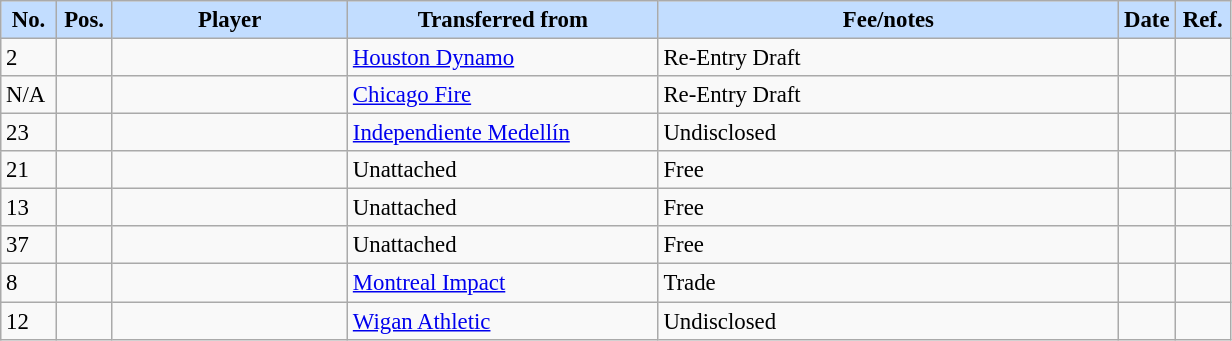<table class="wikitable sortable" style="text-align:left; font-size:95%;">
<tr>
<th style="background:#c2ddff; width:30px;"><strong>No.</strong></th>
<th style="background:#c2ddff; width:30px;"><strong>Pos.</strong></th>
<th style="background:#c2ddff; width:150px;"><strong>Player</strong></th>
<th style="background:#c2ddff; width:200px;"><strong>Transferred from</strong></th>
<th style="background:#c2ddff; width:300px;"><strong>Fee/notes</strong></th>
<th style="background:#c2ddff; width:30px;"><strong>Date</strong></th>
<th style="background:#c2ddff; width:30px;"><strong>Ref.</strong></th>
</tr>
<tr>
<td>2</td>
<td align=center></td>
<td></td>
<td> <a href='#'>Houston Dynamo</a></td>
<td>Re-Entry Draft</td>
<td></td>
<td></td>
</tr>
<tr>
<td>N/A</td>
<td align=center></td>
<td></td>
<td> <a href='#'>Chicago Fire</a></td>
<td>Re-Entry Draft</td>
<td></td>
<td></td>
</tr>
<tr>
<td>23</td>
<td align=center></td>
<td></td>
<td> <a href='#'>Independiente Medellín</a></td>
<td>Undisclosed</td>
<td></td>
<td></td>
</tr>
<tr>
<td>21</td>
<td align=center></td>
<td></td>
<td>Unattached</td>
<td>Free</td>
<td></td>
<td></td>
</tr>
<tr>
<td>13</td>
<td align=center></td>
<td></td>
<td>Unattached</td>
<td>Free</td>
<td></td>
<td></td>
</tr>
<tr>
<td>37</td>
<td align=center></td>
<td></td>
<td>Unattached</td>
<td>Free</td>
<td></td>
<td></td>
</tr>
<tr>
<td>8</td>
<td align=center></td>
<td></td>
<td> <a href='#'>Montreal Impact</a></td>
<td>Trade</td>
<td></td>
<td></td>
</tr>
<tr>
<td>12</td>
<td align=center></td>
<td></td>
<td> <a href='#'>Wigan Athletic</a></td>
<td>Undisclosed</td>
<td></td>
<td></td>
</tr>
</table>
